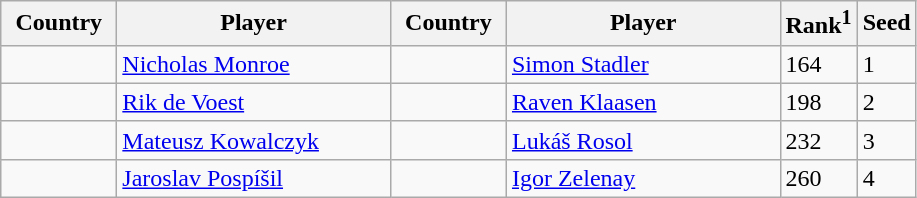<table class="sortable wikitable">
<tr>
<th width="70">Country</th>
<th width="175">Player</th>
<th width="70">Country</th>
<th width="175">Player</th>
<th>Rank<sup>1</sup></th>
<th>Seed</th>
</tr>
<tr>
<td></td>
<td><a href='#'>Nicholas Monroe</a></td>
<td></td>
<td><a href='#'>Simon Stadler</a></td>
<td>164</td>
<td>1</td>
</tr>
<tr>
<td></td>
<td><a href='#'>Rik de Voest</a></td>
<td></td>
<td><a href='#'>Raven Klaasen</a></td>
<td>198</td>
<td>2</td>
</tr>
<tr>
<td></td>
<td><a href='#'>Mateusz Kowalczyk</a></td>
<td></td>
<td><a href='#'>Lukáš Rosol</a></td>
<td>232</td>
<td>3</td>
</tr>
<tr>
<td></td>
<td><a href='#'>Jaroslav Pospíšil</a></td>
<td></td>
<td><a href='#'>Igor Zelenay</a></td>
<td>260</td>
<td>4</td>
</tr>
</table>
